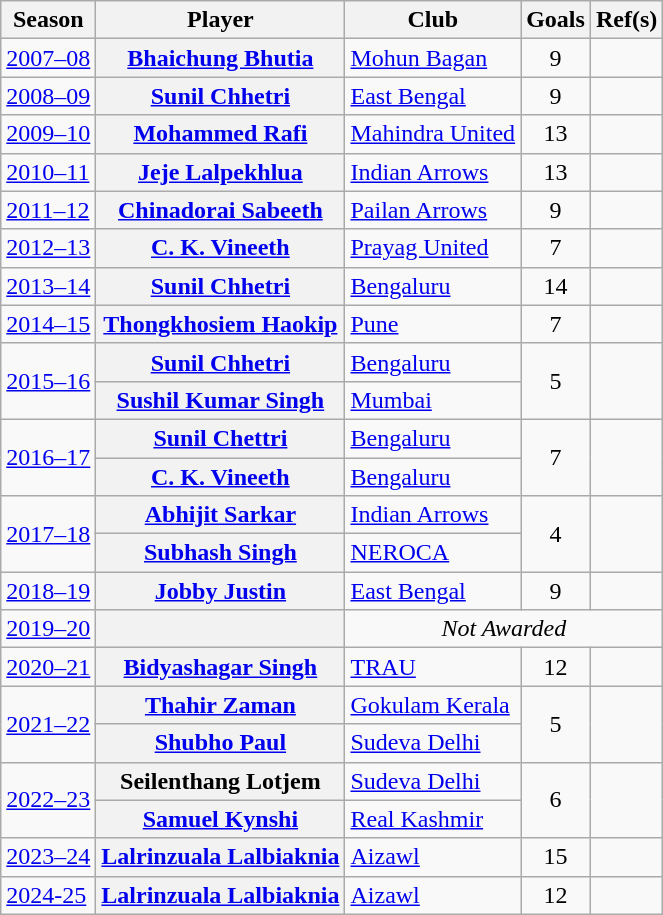<table class="wikitable sortable plainrowheaders">
<tr>
<th scope="col">Season</th>
<th scope="col">Player</th>
<th scope="col">Club</th>
<th scope="col">Goals</th>
<th scope="col" class="unsortable">Ref(s)</th>
</tr>
<tr>
<td><a href='#'>2007–08</a></td>
<th scope="row"><a href='#'>Bhaichung Bhutia</a></th>
<td><a href='#'>Mohun Bagan</a></td>
<td style="text-align:center">9</td>
<td style="text-align:center"></td>
</tr>
<tr>
<td><a href='#'>2008–09</a></td>
<th scope="row"><a href='#'>Sunil Chhetri</a></th>
<td><a href='#'>East Bengal</a></td>
<td style="text-align:center">9</td>
<td style="text-align:center"></td>
</tr>
<tr>
<td><a href='#'>2009–10</a></td>
<th scope="row"><a href='#'>Mohammed Rafi</a></th>
<td><a href='#'>Mahindra United</a></td>
<td style="text-align:center">13</td>
<td style="text-align:center"></td>
</tr>
<tr>
<td><a href='#'>2010–11</a></td>
<th scope="row"><a href='#'>Jeje Lalpekhlua</a></th>
<td><a href='#'>Indian Arrows</a></td>
<td style="text-align:center">13</td>
<td style="text-align:center"></td>
</tr>
<tr>
<td><a href='#'>2011–12</a></td>
<th scope="row"><a href='#'>Chinadorai Sabeeth</a></th>
<td><a href='#'>Pailan Arrows</a></td>
<td style="text-align:center">9</td>
<td style="text-align:center"></td>
</tr>
<tr>
<td><a href='#'>2012–13</a></td>
<th scope="row"><a href='#'>C. K. Vineeth</a></th>
<td><a href='#'>Prayag United</a></td>
<td style="text-align:center">7</td>
<td style="text-align:center"></td>
</tr>
<tr>
<td><a href='#'>2013–14</a></td>
<th scope="row"><a href='#'>Sunil Chhetri</a></th>
<td><a href='#'>Bengaluru</a></td>
<td style="text-align:center">14</td>
<td style="text-align:center"></td>
</tr>
<tr>
<td><a href='#'>2014–15</a></td>
<th scope="row" align="left"><a href='#'>Thongkhosiem Haokip</a></th>
<td align="left"><a href='#'>Pune</a></td>
<td style="text-align:center">7</td>
<td style="text-align:center"></td>
</tr>
<tr>
<td rowspan="2"><a href='#'>2015–16</a></td>
<th scope="row"><a href='#'>Sunil Chhetri</a></th>
<td><a href='#'>Bengaluru</a></td>
<td rowspan="2" style="text-align:center">5</td>
<td rowspan="2" style="text-align:center"></td>
</tr>
<tr>
<th scope="row"><a href='#'>Sushil Kumar Singh</a></th>
<td><a href='#'>Mumbai</a></td>
</tr>
<tr>
<td rowspan="2"><a href='#'>2016–17</a></td>
<th scope="row" align="left"><a href='#'>Sunil Chettri</a></th>
<td align="left"><a href='#'>Bengaluru</a></td>
<td rowspan="2" style="text-align:center">7</td>
<td rowspan="2" style="text-align:center"></td>
</tr>
<tr>
<th scope="row"><a href='#'>C. K. Vineeth</a></th>
<td align="left"><a href='#'>Bengaluru</a></td>
</tr>
<tr>
<td rowspan="2"><a href='#'>2017–18</a></td>
<th scope="row" align="left"><a href='#'>Abhijit Sarkar</a></th>
<td align="left"><a href='#'>Indian Arrows</a></td>
<td rowspan="2" style="text-align:center">4</td>
<td rowspan="2" style="text-align:center"></td>
</tr>
<tr>
<th scope="row" align="left"><a href='#'>Subhash Singh</a></th>
<td align="left"><a href='#'>NEROCA</a></td>
</tr>
<tr>
<td><a href='#'>2018–19</a></td>
<th scope="row" align="left"><a href='#'>Jobby Justin</a></th>
<td align="left"><a href='#'>East Bengal</a></td>
<td style="text-align:center">9</td>
<td style="text-align:center"></td>
</tr>
<tr>
<td><a href='#'>2019–20</a></td>
<th></th>
<td colspan="3" style="text-align:center"><em>Not Awarded</em></td>
</tr>
<tr>
<td><a href='#'>2020–21</a></td>
<th scope="row" align="left"><a href='#'>Bidyashagar Singh</a></th>
<td align="left"><a href='#'>TRAU</a></td>
<td style="text-align:center">12</td>
<td style="text-align:center"></td>
</tr>
<tr>
<td rowspan="2"><a href='#'>2021–22</a></td>
<th scope="row" align="left"><a href='#'>Thahir Zaman</a></th>
<td align="left"><a href='#'>Gokulam Kerala</a></td>
<td rowspan="2" style="text-align:center">5</td>
<td rowspan="2" style="text-align:center"></td>
</tr>
<tr>
<th scope="row" align="left"><a href='#'>Shubho Paul</a></th>
<td align="left"><a href='#'>Sudeva Delhi</a></td>
</tr>
<tr>
<td rowspan="2"><a href='#'>2022–23</a></td>
<th scope="row" align="left">Seilenthang Lotjem</th>
<td align="left"><a href='#'>Sudeva Delhi</a></td>
<td rowspan="2" style="text-align:center">6</td>
<td rowspan="2" style="text-align:center"></td>
</tr>
<tr>
<th scope="row" align="left"><a href='#'>Samuel Kynshi</a></th>
<td align="left"><a href='#'>Real Kashmir</a></td>
</tr>
<tr>
<td><a href='#'>2023–24</a></td>
<th scope="row" align="left"><a href='#'>Lalrinzuala Lalbiaknia</a></th>
<td align="left"><a href='#'>Aizawl</a></td>
<td style="text-align:center">15</td>
<td style="text-align:center"></td>
</tr>
<tr>
<td><a href='#'>2024-25</a></td>
<th scope="row" align="left"><a href='#'>Lalrinzuala Lalbiaknia</a></th>
<td align="left"><a href='#'>Aizawl</a></td>
<td style="text-align:center">12</td>
<td style="text-align:center"></td>
</tr>
</table>
